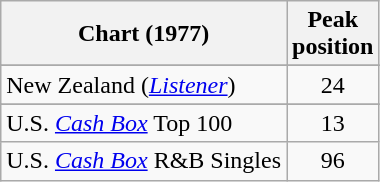<table class="wikitable sortable">
<tr>
<th align="left">Chart (1977)</th>
<th align="left">Peak<br>position</th>
</tr>
<tr>
</tr>
<tr>
<td>New Zealand (<em><a href='#'>Listener</a></em>)</td>
<td style="text-align:center;">24</td>
</tr>
<tr>
</tr>
<tr>
<td>U.S. <em><a href='#'>Cash Box</a></em> Top 100</td>
<td style="text-align:center;">13</td>
</tr>
<tr>
<td>U.S. <a href='#'><em>Cash Box</em></a> R&B Singles</td>
<td align="center">96</td>
</tr>
</table>
